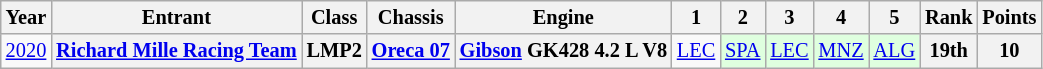<table class="wikitable" style="text-align:center; font-size:85%">
<tr>
<th>Year</th>
<th>Entrant</th>
<th>Class</th>
<th>Chassis</th>
<th>Engine</th>
<th>1</th>
<th>2</th>
<th>3</th>
<th>4</th>
<th>5</th>
<th>Rank</th>
<th>Points</th>
</tr>
<tr>
<td><a href='#'>2020</a></td>
<th nowrap><a href='#'>Richard Mille Racing Team</a></th>
<th>LMP2</th>
<th nowrap><a href='#'>Oreca 07</a></th>
<th nowrap><a href='#'>Gibson</a> GK428 4.2 L V8</th>
<td><a href='#'>LEC</a></td>
<td style="background:#DFFFDF;"><a href='#'>SPA</a><br></td>
<td style="background:#DFFFDF;"><a href='#'>LEC</a><br></td>
<td style="background:#DFFFDF;"><a href='#'>MNZ</a><br></td>
<td style="background:#DFFFDF;"><a href='#'>ALG</a><br></td>
<th>19th</th>
<th>10</th>
</tr>
</table>
